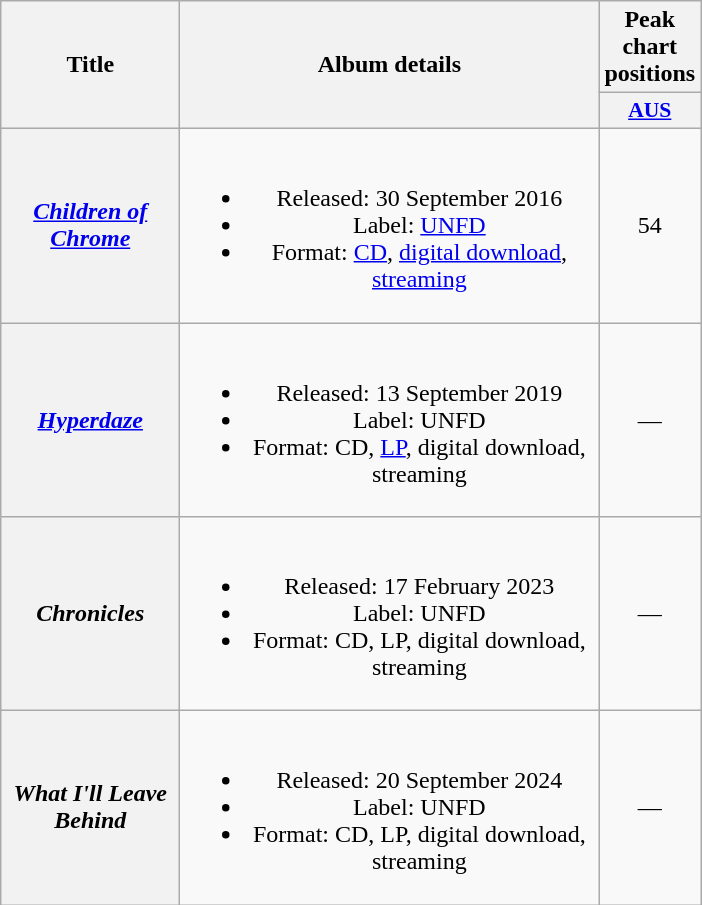<table class="wikitable plainrowheaders" style="text-align:center;">
<tr>
<th scope="col" rowspan="2" style="width:7em;">Title</th>
<th scope="col" rowspan="2" style="width:17em;">Album details</th>
<th scope="col" colspan="1">Peak chart positions</th>
</tr>
<tr>
<th scope="col" style="width:3em;font-size:90%;"><a href='#'>AUS</a><br></th>
</tr>
<tr>
<th scope="row"><em><a href='#'>Children of Chrome</a></em></th>
<td><br><ul><li>Released: 30 September 2016</li><li>Label: <a href='#'>UNFD</a></li><li>Format: <a href='#'>CD</a>, <a href='#'>digital download</a>, <a href='#'>streaming</a></li></ul></td>
<td>54</td>
</tr>
<tr>
<th scope="row"><em><a href='#'>Hyperdaze</a></em></th>
<td><br><ul><li>Released: 13 September 2019</li><li>Label: UNFD</li><li>Format: CD, <a href='#'>LP</a>, digital download, streaming</li></ul></td>
<td>—</td>
</tr>
<tr>
<th scope="row"><em>Chronicles</em></th>
<td><br><ul><li>Released: 17 February 2023</li><li>Label: UNFD</li><li>Format: CD, LP, digital download, streaming</li></ul></td>
<td>—</td>
</tr>
<tr>
<th scope="row"><em>What I'll Leave Behind</em></th>
<td><br><ul><li>Released: 20 September 2024</li><li>Label: UNFD</li><li>Format: CD, LP, digital download, streaming</li></ul></td>
<td>—</td>
</tr>
</table>
